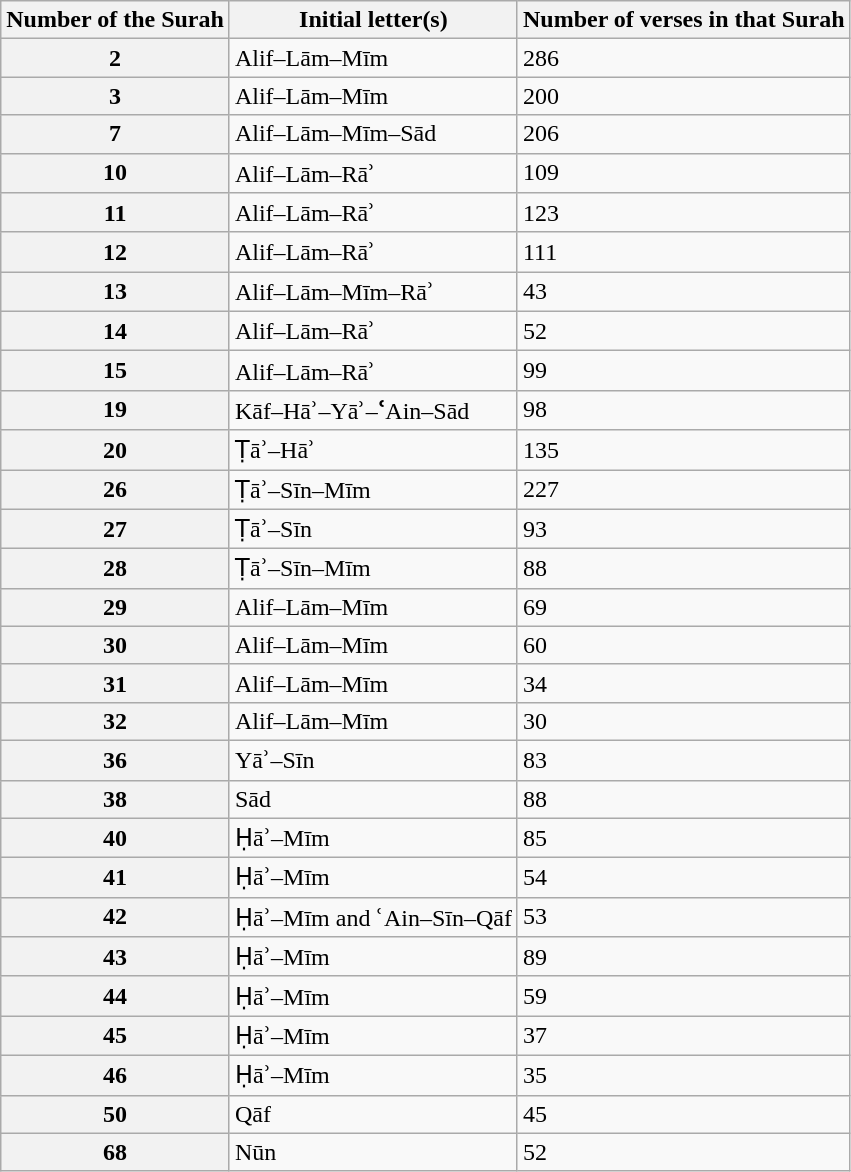<table class="wikitable">
<tr>
<th>Number of the Surah</th>
<th>Initial letter(s)</th>
<th>Number of verses in that Surah</th>
</tr>
<tr>
<th>2</th>
<td>Alif–Lām–Mīm</td>
<td>286</td>
</tr>
<tr>
<th>3</th>
<td>Alif–Lām–Mīm</td>
<td>200</td>
</tr>
<tr>
<th>7</th>
<td>Alif–Lām–Mīm–Sād</td>
<td>206</td>
</tr>
<tr>
<th>10</th>
<td>Alif–Lām–Rāʾ</td>
<td>109</td>
</tr>
<tr>
<th>11</th>
<td>Alif–Lām–Rāʾ</td>
<td>123</td>
</tr>
<tr>
<th>12</th>
<td>Alif–Lām–Rāʾ</td>
<td>111</td>
</tr>
<tr>
<th>13</th>
<td>Alif–Lām–Mīm–Rāʾ</td>
<td>43</td>
</tr>
<tr>
<th>14</th>
<td>Alif–Lām–Rāʾ</td>
<td>52</td>
</tr>
<tr>
<th>15</th>
<td>Alif–Lām–Rāʾ</td>
<td>99</td>
</tr>
<tr>
<th>19</th>
<td>Kāf–Hāʾ–Yāʾ–<strong>ʿ</strong>Ain–Sād</td>
<td>98</td>
</tr>
<tr>
<th>20</th>
<td>Ṭāʾ–Hāʾ</td>
<td>135</td>
</tr>
<tr>
<th>26</th>
<td>Ṭāʾ–Sīn–Mīm</td>
<td>227</td>
</tr>
<tr>
<th>27</th>
<td>Ṭāʾ–Sīn</td>
<td>93</td>
</tr>
<tr>
<th>28</th>
<td>Ṭāʾ–Sīn–Mīm</td>
<td>88</td>
</tr>
<tr>
<th>29</th>
<td>Alif–Lām–Mīm</td>
<td>69</td>
</tr>
<tr>
<th>30</th>
<td>Alif–Lām–Mīm</td>
<td>60</td>
</tr>
<tr>
<th>31</th>
<td>Alif–Lām–Mīm</td>
<td>34</td>
</tr>
<tr>
<th>32</th>
<td>Alif–Lām–Mīm</td>
<td>30</td>
</tr>
<tr>
<th>36</th>
<td>Yāʾ–Sīn</td>
<td>83</td>
</tr>
<tr>
<th>38</th>
<td>Sād</td>
<td>88</td>
</tr>
<tr>
<th>40</th>
<td>Ḥāʾ–Mīm</td>
<td>85</td>
</tr>
<tr>
<th>41</th>
<td>Ḥāʾ–Mīm</td>
<td>54</td>
</tr>
<tr>
<th>42</th>
<td>Ḥāʾ–Mīm and ʿAin–Sīn–Qāf</td>
<td>53</td>
</tr>
<tr>
<th>43</th>
<td>Ḥāʾ–Mīm</td>
<td>89</td>
</tr>
<tr>
<th>44</th>
<td>Ḥāʾ–Mīm</td>
<td>59</td>
</tr>
<tr>
<th>45</th>
<td>Ḥāʾ–Mīm</td>
<td>37</td>
</tr>
<tr>
<th>46</th>
<td>Ḥāʾ–Mīm</td>
<td>35</td>
</tr>
<tr>
<th>50</th>
<td>Qāf</td>
<td>45</td>
</tr>
<tr>
<th>68</th>
<td>Nūn</td>
<td>52</td>
</tr>
</table>
